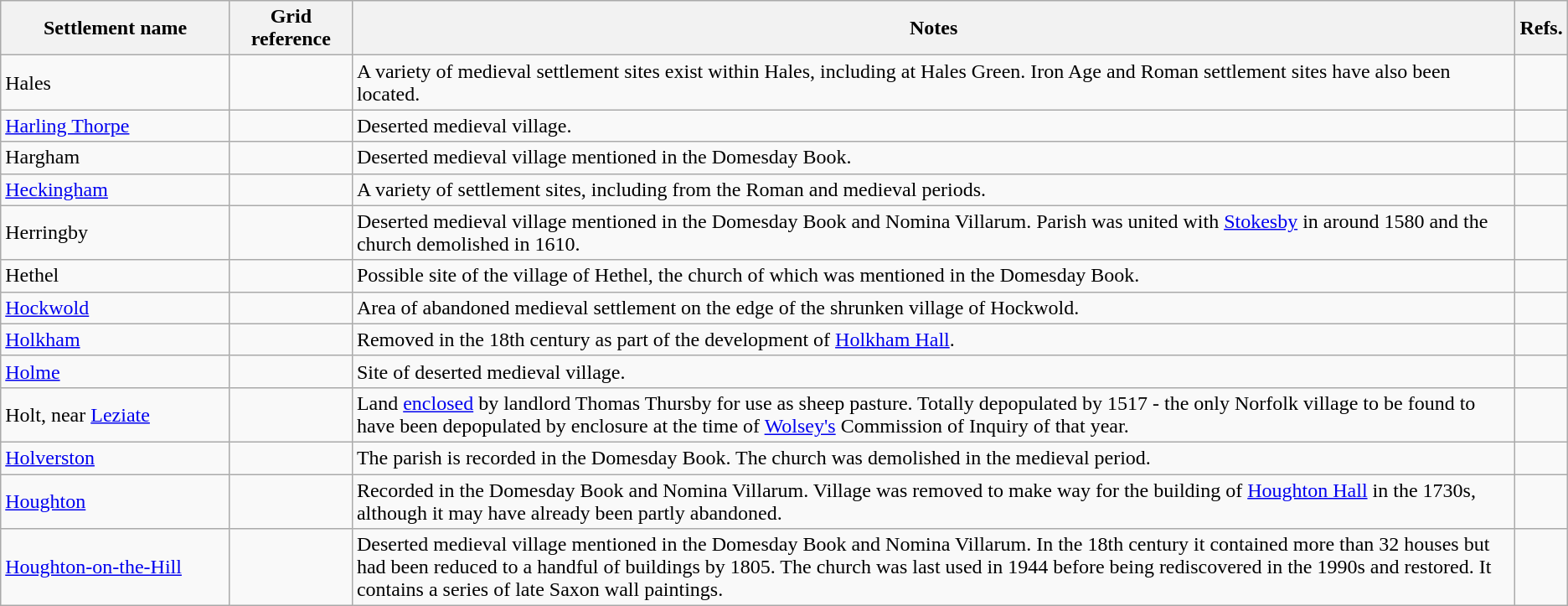<table class="wikitable">
<tr>
<th width=175>Settlement name</th>
<th width=90>Grid reference</th>
<th>Notes</th>
<th>Refs.</th>
</tr>
<tr>
<td>Hales</td>
<td></td>
<td>A variety of medieval settlement sites exist within Hales, including at Hales Green. Iron Age and Roman settlement sites have also been located.</td>
<td></td>
</tr>
<tr>
<td><a href='#'>Harling Thorpe</a></td>
<td></td>
<td>Deserted medieval village.</td>
<td></td>
</tr>
<tr>
<td>Hargham</td>
<td></td>
<td>Deserted medieval village mentioned in the Domesday Book.</td>
<td></td>
</tr>
<tr>
<td><a href='#'>Heckingham</a></td>
<td></td>
<td>A variety of settlement sites, including from the Roman and medieval periods.</td>
<td></td>
</tr>
<tr>
<td>Herringby</td>
<td></td>
<td>Deserted medieval village mentioned in the Domesday Book and Nomina Villarum. Parish was united with <a href='#'>Stokesby</a> in around 1580 and the church demolished in 1610.</td>
<td></td>
</tr>
<tr>
<td>Hethel</td>
<td></td>
<td>Possible site of the village of Hethel, the church of which was mentioned in the Domesday Book.</td>
<td></td>
</tr>
<tr>
<td><a href='#'>Hockwold</a></td>
<td></td>
<td>Area of abandoned medieval settlement on the edge of the shrunken village of Hockwold.</td>
<td></td>
</tr>
<tr>
<td><a href='#'>Holkham</a></td>
<td></td>
<td>Removed in the 18th century as part of the development of <a href='#'>Holkham Hall</a>.</td>
<td></td>
</tr>
<tr>
<td><a href='#'>Holme</a></td>
<td></td>
<td>Site of deserted medieval village.</td>
<td></td>
</tr>
<tr>
<td>Holt, near <a href='#'>Leziate</a></td>
<td></td>
<td>Land <a href='#'>enclosed</a> by landlord Thomas Thursby for use as sheep pasture. Totally depopulated by 1517 - the only Norfolk village to be found to have been depopulated by enclosure at the time of <a href='#'>Wolsey's</a> Commission of Inquiry of that year.</td>
<td></td>
</tr>
<tr>
<td><a href='#'>Holverston</a></td>
<td></td>
<td>The parish is recorded in the Domesday Book. The church was demolished in the medieval period.</td>
<td></td>
</tr>
<tr>
<td><a href='#'>Houghton</a></td>
<td></td>
<td>Recorded in the Domesday Book and Nomina Villarum. Village was removed to make way for the building of <a href='#'>Houghton Hall</a> in the 1730s, although it may have already been partly abandoned.</td>
<td></td>
</tr>
<tr>
<td><a href='#'>Houghton-on-the-Hill</a></td>
<td></td>
<td>Deserted medieval village mentioned in the Domesday Book and Nomina Villarum. In the 18th century it contained more than 32 houses but had been reduced to a handful of buildings by 1805. The church was last used in 1944 before being rediscovered in the 1990s and restored. It contains a series of late Saxon wall paintings.</td>
<td></td>
</tr>
</table>
